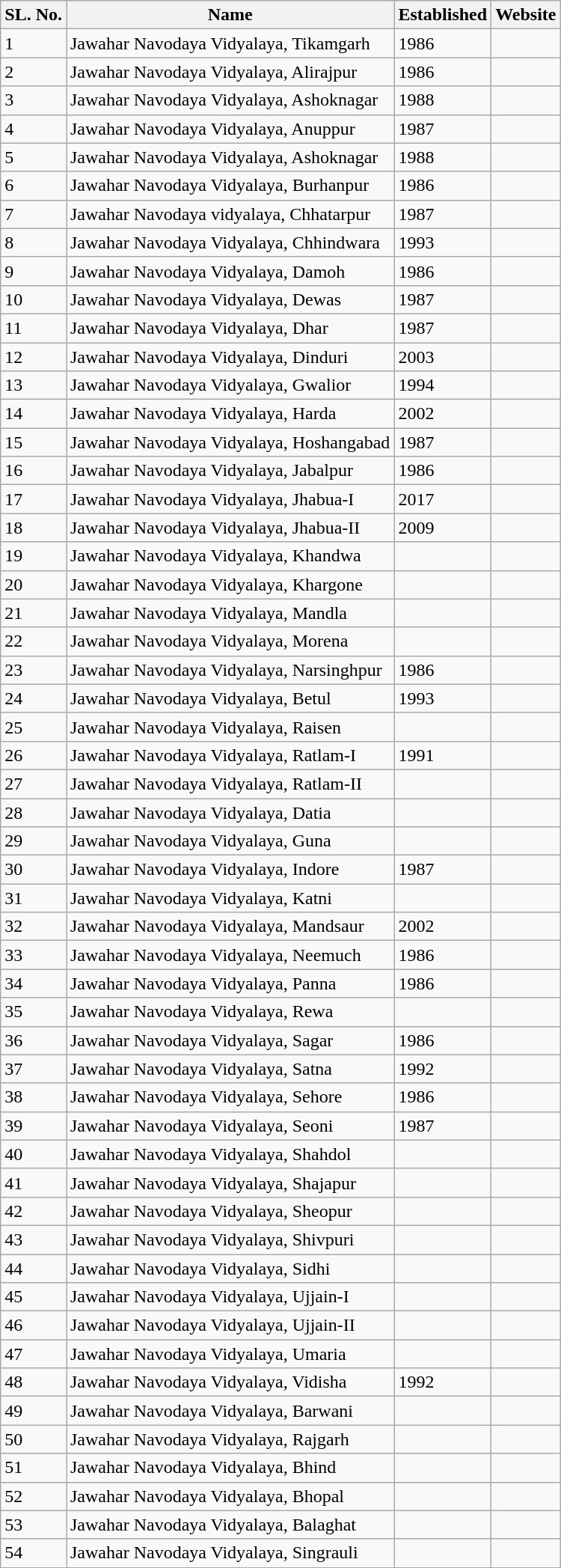<table class="wikitable sortable mw-collapsible">
<tr>
<th>SL. No.</th>
<th>Name</th>
<th>Established</th>
<th>Website</th>
</tr>
<tr>
<td>1</td>
<td>Jawahar Navodaya Vidyalaya, Tikamgarh</td>
<td>1986</td>
<td></td>
</tr>
<tr>
<td>2</td>
<td>Jawahar Navodaya Vidyalaya, Alirajpur</td>
<td>1986</td>
<td></td>
</tr>
<tr>
<td>3</td>
<td>Jawahar Navodaya Vidyalaya, Ashoknagar</td>
<td>1988</td>
<td></td>
</tr>
<tr>
<td>4</td>
<td>Jawahar Navodaya Vidyalaya, Anuppur</td>
<td>1987</td>
<td></td>
</tr>
<tr>
<td>5</td>
<td>Jawahar Navodaya Vidyalaya, Ashoknagar</td>
<td>1988</td>
<td></td>
</tr>
<tr>
<td>6</td>
<td>Jawahar Navodaya Vidyalaya, Burhanpur</td>
<td>1986</td>
<td></td>
</tr>
<tr>
<td>7</td>
<td>Jawahar Navodaya vidyalaya, Chhatarpur</td>
<td>1987</td>
<td></td>
</tr>
<tr>
<td>8</td>
<td>Jawahar Navodaya Vidyalaya, Chhindwara</td>
<td>1993</td>
<td></td>
</tr>
<tr>
<td>9</td>
<td>Jawahar Navodaya Vidyalaya, Damoh</td>
<td>1986</td>
<td></td>
</tr>
<tr>
<td>10</td>
<td>Jawahar Navodaya Vidyalaya, Dewas</td>
<td>1987</td>
<td></td>
</tr>
<tr>
<td>11</td>
<td>Jawahar Navodaya Vidyalaya, Dhar</td>
<td>1987</td>
<td></td>
</tr>
<tr>
<td>12</td>
<td>Jawahar Navodaya Vidyalaya, Dinduri</td>
<td>2003</td>
<td></td>
</tr>
<tr>
<td>13</td>
<td>Jawahar Navodaya Vidyalaya, Gwalior</td>
<td>1994</td>
<td></td>
</tr>
<tr>
<td>14</td>
<td>Jawahar Navodaya Vidyalaya, Harda</td>
<td>2002</td>
<td></td>
</tr>
<tr>
<td>15</td>
<td>Jawahar Navodaya Vidyalaya, Hoshangabad</td>
<td>1987</td>
<td></td>
</tr>
<tr>
<td>16</td>
<td>Jawahar Navodaya Vidyalaya, Jabalpur</td>
<td>1986</td>
<td></td>
</tr>
<tr>
<td>17</td>
<td>Jawahar Navodaya Vidyalaya, Jhabua-I</td>
<td>2017</td>
<td></td>
</tr>
<tr>
<td>18</td>
<td>Jawahar Navodaya Vidyalaya, Jhabua-II</td>
<td>2009</td>
<td></td>
</tr>
<tr>
<td>19</td>
<td>Jawahar Navodaya Vidyalaya, Khandwa</td>
<td></td>
<td></td>
</tr>
<tr>
<td>20</td>
<td>Jawahar Navodaya Vidyalaya, Khargone</td>
<td></td>
<td></td>
</tr>
<tr>
<td>21</td>
<td>Jawahar Navodaya Vidyalaya, Mandla</td>
<td></td>
<td></td>
</tr>
<tr>
<td>22</td>
<td>Jawahar Navodaya Vidyalaya, Morena</td>
<td></td>
<td></td>
</tr>
<tr>
<td>23</td>
<td>Jawahar Navodaya Vidyalaya, Narsinghpur</td>
<td>1986</td>
<td></td>
</tr>
<tr>
<td>24</td>
<td>Jawahar Navodaya Vidyalaya, Betul</td>
<td>1993</td>
<td></td>
</tr>
<tr>
<td>25</td>
<td>Jawahar Navodaya Vidyalaya, Raisen</td>
<td></td>
<td></td>
</tr>
<tr>
<td>26</td>
<td>Jawahar Navodaya Vidyalaya, Ratlam-I</td>
<td>1991</td>
<td></td>
</tr>
<tr>
<td>27</td>
<td>Jawahar Navodaya Vidyalaya, Ratlam-II</td>
<td></td>
<td></td>
</tr>
<tr>
<td>28</td>
<td>Jawahar Navodaya Vidyalaya, Datia</td>
<td></td>
<td></td>
</tr>
<tr>
<td>29</td>
<td>Jawahar Navodaya Vidyalaya, Guna</td>
<td></td>
<td></td>
</tr>
<tr>
<td>30</td>
<td>Jawahar Navodaya Vidyalaya, Indore</td>
<td>1987</td>
<td></td>
</tr>
<tr>
<td>31</td>
<td>Jawahar Navodaya Vidyalaya, Katni</td>
<td></td>
<td></td>
</tr>
<tr>
<td>32</td>
<td>Jawahar Navodaya Vidyalaya, Mandsaur</td>
<td>2002</td>
<td></td>
</tr>
<tr>
<td>33</td>
<td>Jawahar Navodaya Vidyalaya, Neemuch</td>
<td>1986</td>
<td></td>
</tr>
<tr>
<td>34</td>
<td>Jawahar Navodaya Vidyalaya, Panna</td>
<td>1986</td>
<td></td>
</tr>
<tr>
<td>35</td>
<td>Jawahar Navodaya Vidyalaya, Rewa</td>
<td></td>
<td></td>
</tr>
<tr>
<td>36</td>
<td>Jawahar Navodaya Vidyalaya, Sagar</td>
<td>1986</td>
<td></td>
</tr>
<tr>
<td>37</td>
<td>Jawahar Navodaya Vidyalaya, Satna</td>
<td>1992</td>
<td></td>
</tr>
<tr>
<td>38</td>
<td>Jawahar Navodaya Vidyalaya, Sehore</td>
<td>1986</td>
<td></td>
</tr>
<tr>
<td>39</td>
<td>Jawahar Navodaya Vidyalaya, Seoni</td>
<td>1987</td>
<td></td>
</tr>
<tr>
<td>40</td>
<td>Jawahar Navodaya Vidyalaya, Shahdol</td>
<td></td>
<td></td>
</tr>
<tr>
<td>41</td>
<td>Jawahar Navodaya Vidyalaya, Shajapur</td>
<td></td>
<td></td>
</tr>
<tr>
<td>42</td>
<td>Jawahar Navodaya Vidyalaya, Sheopur</td>
<td></td>
<td></td>
</tr>
<tr>
<td>43</td>
<td>Jawahar Navodaya Vidyalaya, Shivpuri</td>
<td></td>
<td></td>
</tr>
<tr>
<td>44</td>
<td>Jawahar Navodaya Vidyalaya, Sidhi</td>
<td></td>
<td></td>
</tr>
<tr>
<td>45</td>
<td>Jawahar Navodaya Vidyalaya, Ujjain-I</td>
<td></td>
<td></td>
</tr>
<tr>
<td>46</td>
<td>Jawahar Navodaya Vidyalaya, Ujjain-II</td>
<td></td>
<td></td>
</tr>
<tr>
<td>47</td>
<td>Jawahar Navodaya Vidyalaya, Umaria</td>
<td></td>
<td></td>
</tr>
<tr>
<td>48</td>
<td>Jawahar Navodaya Vidyalaya, Vidisha</td>
<td>1992</td>
<td></td>
</tr>
<tr>
<td>49</td>
<td>Jawahar Navodaya Vidyalaya, Barwani</td>
<td></td>
<td></td>
</tr>
<tr>
<td>50</td>
<td>Jawahar Navodaya Vidyalaya, Rajgarh</td>
<td></td>
<td></td>
</tr>
<tr>
<td>51</td>
<td>Jawahar Navodaya Vidyalaya, Bhind</td>
<td></td>
<td></td>
</tr>
<tr>
<td>52</td>
<td>Jawahar Navodaya Vidyalaya, Bhopal</td>
<td></td>
<td></td>
</tr>
<tr>
<td>53</td>
<td>Jawahar Navodaya Vidyalaya, Balaghat</td>
<td></td>
<td></td>
</tr>
<tr>
<td>54</td>
<td>Jawahar Navodaya Vidyalaya, Singrauli</td>
<td></td>
<td></td>
</tr>
</table>
